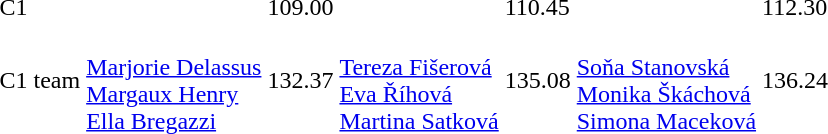<table>
<tr>
<td>C1</td>
<td></td>
<td>109.00</td>
<td></td>
<td>110.45</td>
<td></td>
<td>112.30</td>
</tr>
<tr>
<td>C1 team</td>
<td><br><a href='#'>Marjorie Delassus</a><br><a href='#'>Margaux Henry</a><br><a href='#'>Ella Bregazzi</a></td>
<td>132.37</td>
<td><br><a href='#'>Tereza Fišerová</a><br><a href='#'>Eva Říhová</a><br><a href='#'>Martina Satková</a></td>
<td>135.08</td>
<td><br><a href='#'>Soňa Stanovská</a><br><a href='#'>Monika Škáchová</a><br><a href='#'>Simona Maceková</a></td>
<td>136.24</td>
</tr>
</table>
